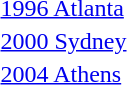<table>
<tr>
<td><a href='#'>1996 Atlanta</a><br></td>
<td></td>
<td></td>
<td></td>
</tr>
<tr>
<td><a href='#'>2000 Sydney</a><br></td>
<td></td>
<td></td>
<td></td>
</tr>
<tr>
<td><a href='#'>2004 Athens</a><br></td>
<td></td>
<td></td>
<td></td>
</tr>
</table>
